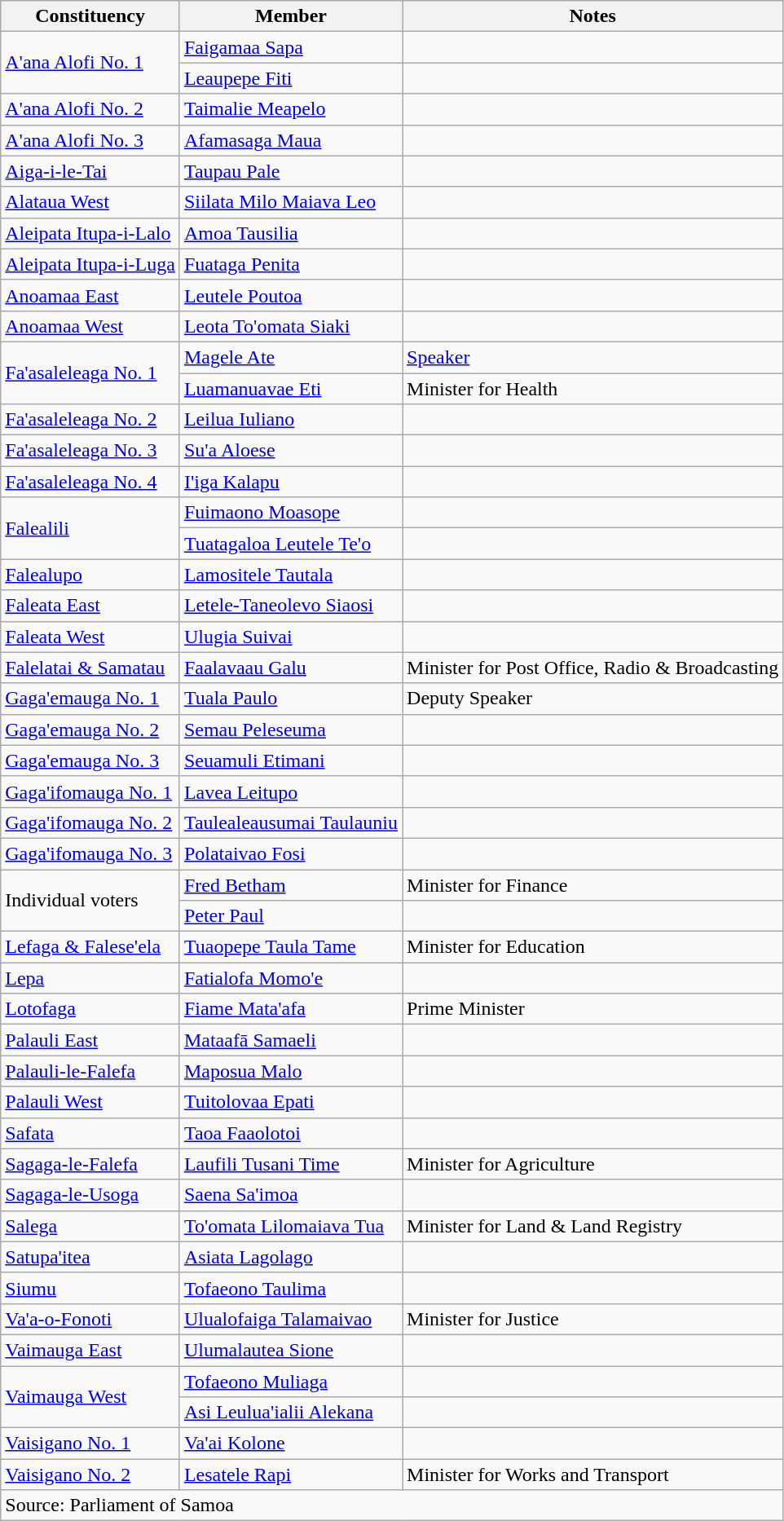<table class="wikitable sortable">
<tr>
<th>Constituency</th>
<th>Member</th>
<th>Notes</th>
</tr>
<tr>
<td rowspan=2><a href='#'>A'ana Alofi No. 1</a></td>
<td><a href='#'>Faigamaa Sapa</a></td>
<td></td>
</tr>
<tr>
<td><a href='#'>Leaupepe Fiti</a></td>
<td></td>
</tr>
<tr>
<td><a href='#'>A'ana Alofi No. 2</a></td>
<td><a href='#'>Taimalie Meapelo</a></td>
<td></td>
</tr>
<tr>
<td><a href='#'>A'ana Alofi No. 3</a></td>
<td><a href='#'>Afamasaga Maua</a></td>
<td></td>
</tr>
<tr>
<td><a href='#'>Aiga-i-le-Tai</a></td>
<td><a href='#'>Taupau Pale</a></td>
<td></td>
</tr>
<tr>
<td><a href='#'>Alataua West</a></td>
<td><a href='#'>Siilata Milo Maiava Leo</a></td>
<td></td>
</tr>
<tr>
<td><a href='#'>Aleipata Itupa-i-Lalo</a></td>
<td><a href='#'>Amoa Tausilia</a></td>
<td></td>
</tr>
<tr>
<td><a href='#'>Aleipata Itupa-i-Luga</a></td>
<td><a href='#'>Fuataga Penita</a></td>
<td></td>
</tr>
<tr>
<td><a href='#'>Anoamaa East</a></td>
<td><a href='#'>Leutele Poutoa</a></td>
<td></td>
</tr>
<tr>
<td><a href='#'>Anoamaa West</a></td>
<td><a href='#'>Leota To'omata Siaki</a></td>
<td></td>
</tr>
<tr>
<td rowspan=2><a href='#'>Fa'asaleleaga No. 1</a></td>
<td><a href='#'>Magele Ate</a></td>
<td><a href='#'>Speaker</a></td>
</tr>
<tr>
<td><a href='#'>Luamanuavae Eti</a></td>
<td>Minister for Health</td>
</tr>
<tr>
<td><a href='#'>Fa'asaleleaga No. 2</a></td>
<td><a href='#'>Leilua Iuliano</a></td>
<td></td>
</tr>
<tr>
<td><a href='#'>Fa'asaleleaga No. 3</a></td>
<td><a href='#'>Su'a Aloese</a></td>
<td></td>
</tr>
<tr>
<td><a href='#'>Fa'asaleleaga No. 4</a></td>
<td><a href='#'>I'iga Kalapu</a></td>
<td></td>
</tr>
<tr>
<td rowspan=2><a href='#'>Falealili</a></td>
<td><a href='#'>Fuimaono Moasope</a></td>
<td></td>
</tr>
<tr>
<td><a href='#'>Tuatagaloa Leutele Te'o</a></td>
<td></td>
</tr>
<tr>
<td><a href='#'>Falealupo</a></td>
<td><a href='#'>Lamositele Tautala</a></td>
<td></td>
</tr>
<tr>
<td><a href='#'>Faleata East</a></td>
<td><a href='#'>Letele-Taneolevo Siaosi</a></td>
<td></td>
</tr>
<tr>
<td><a href='#'>Faleata West</a></td>
<td><a href='#'>Ulugia Suivai</a></td>
<td></td>
</tr>
<tr>
<td><a href='#'>Falelatai & Samatau</a></td>
<td><a href='#'>Faalavaau Galu</a></td>
<td>Minister for Post Office, Radio & Broadcasting</td>
</tr>
<tr>
<td><a href='#'>Gaga'emauga No. 1</a></td>
<td><a href='#'>Tuala Paulo</a></td>
<td>Deputy Speaker</td>
</tr>
<tr>
<td><a href='#'>Gaga'emauga No. 2</a></td>
<td><a href='#'>Semau Peleseuma</a></td>
<td></td>
</tr>
<tr>
<td><a href='#'>Gaga'emauga No. 3</a></td>
<td><a href='#'>Seuamuli Etimani</a></td>
<td></td>
</tr>
<tr>
<td><a href='#'>Gaga'ifomauga No. 1</a></td>
<td><a href='#'>Lavea Leitupo</a></td>
<td></td>
</tr>
<tr>
<td><a href='#'>Gaga'ifomauga No. 2</a></td>
<td><a href='#'>Taulealeausumai Taulauniu</a></td>
<td></td>
</tr>
<tr>
<td><a href='#'>Gaga'ifomauga No. 3</a></td>
<td><a href='#'>Polataivao Fosi</a></td>
<td></td>
</tr>
<tr>
<td rowspan=2>Individual voters</td>
<td><a href='#'>Fred Betham</a></td>
<td>Minister for Finance</td>
</tr>
<tr>
<td><a href='#'>Peter Paul</a></td>
<td></td>
</tr>
<tr>
<td><a href='#'>Lefaga & Falese'ela</a></td>
<td><a href='#'>Tuaopepe Taula Tame</a></td>
<td>Minister for Education</td>
</tr>
<tr>
<td><a href='#'>Lepa</a></td>
<td><a href='#'>Fatialofa Momo'e</a></td>
<td></td>
</tr>
<tr>
<td><a href='#'>Lotofaga</a></td>
<td><a href='#'>Fiame Mata'afa</a></td>
<td>Prime Minister</td>
</tr>
<tr>
<td><a href='#'>Palauli East</a></td>
<td><a href='#'>Mataafā Samaeli</a></td>
<td></td>
</tr>
<tr>
<td><a href='#'>Palauli-le-Falefa</a></td>
<td><a href='#'>Maposua Malo</a></td>
<td></td>
</tr>
<tr>
<td><a href='#'>Palauli West</a></td>
<td><a href='#'>Tuitolovaa Epati</a></td>
<td></td>
</tr>
<tr>
<td><a href='#'>Safata</a></td>
<td><a href='#'>Taoa Faaolotoi</a></td>
<td></td>
</tr>
<tr>
<td><a href='#'>Sagaga-le-Falefa</a></td>
<td><a href='#'>Laufili Tusani Time</a></td>
<td>Minister for Agriculture</td>
</tr>
<tr>
<td><a href='#'>Sagaga-le-Usoga</a></td>
<td><a href='#'>Saena Sa'imoa</a></td>
<td></td>
</tr>
<tr>
<td><a href='#'>Salega</a></td>
<td><a href='#'>To'omata Lilomaiava Tua</a></td>
<td>Minister for Land & Land Registry</td>
</tr>
<tr>
<td><a href='#'>Satupa'itea</a></td>
<td><a href='#'>Asiata Lagolago</a></td>
<td></td>
</tr>
<tr>
<td><a href='#'>Siumu</a></td>
<td><a href='#'>Tofaeono Taulima</a></td>
<td></td>
</tr>
<tr>
<td><a href='#'>Va'a-o-Fonoti</a></td>
<td><a href='#'>Ulualofaiga Talamaivao</a></td>
<td>Minister for Justice</td>
</tr>
<tr>
<td><a href='#'>Vaimauga East</a></td>
<td><a href='#'>Ulumalautea Sione</a></td>
<td></td>
</tr>
<tr>
<td rowspan=2><a href='#'>Vaimauga West</a></td>
<td><a href='#'>Tofaeono Muliaga</a></td>
<td></td>
</tr>
<tr>
<td><a href='#'>Asi Leulua'ialii Alekana</a></td>
<td></td>
</tr>
<tr>
<td><a href='#'>Vaisigano No. 1</a></td>
<td><a href='#'>Va'ai Kolone</a></td>
<td></td>
</tr>
<tr>
<td><a href='#'>Vaisigano No. 2</a></td>
<td><a href='#'>Lesatele Rapi</a></td>
<td>Minister for Works and Transport</td>
</tr>
<tr class=sortbottom>
<td colspan=3>Source: Parliament of Samoa</td>
</tr>
</table>
